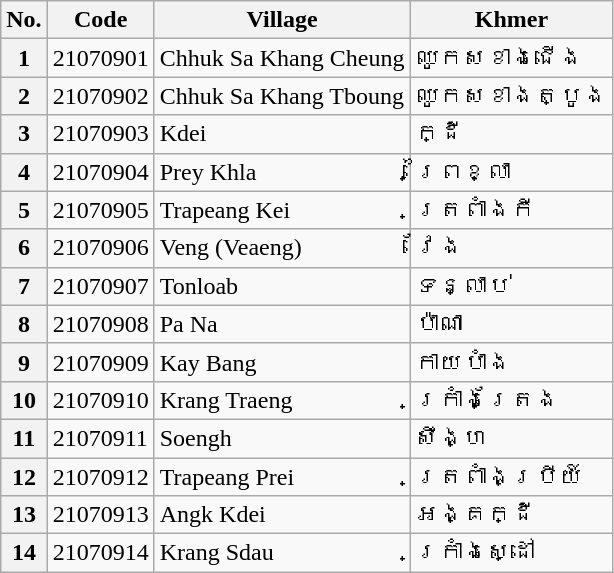<table class="wikitable sortable mw-collapsible">
<tr>
<th>No.</th>
<th>Code</th>
<th>Village</th>
<th>Khmer</th>
</tr>
<tr>
<th>1</th>
<td>21070901</td>
<td>Chhuk Sa Khang Cheung</td>
<td>ឈូកសខាងជើង</td>
</tr>
<tr>
<th>2</th>
<td>21070902</td>
<td>Chhuk Sa Khang Tboung</td>
<td>ឈូកសខាងត្បូង</td>
</tr>
<tr>
<th>3</th>
<td>21070903</td>
<td>Kdei</td>
<td>ក្ដី</td>
</tr>
<tr>
<th>4</th>
<td>21070904</td>
<td>Prey Khla</td>
<td>ព្រៃខ្លា</td>
</tr>
<tr>
<th>5</th>
<td>21070905</td>
<td>Trapeang Kei</td>
<td>ត្រពាំងកី</td>
</tr>
<tr>
<th>6</th>
<td>21070906</td>
<td>Veng (Veaeng)</td>
<td>វែង</td>
</tr>
<tr>
<th>7</th>
<td>21070907</td>
<td>Tonloab</td>
<td>ទន្លាប់</td>
</tr>
<tr>
<th>8</th>
<td>21070908</td>
<td>Pa Na</td>
<td>ប៉ាណា</td>
</tr>
<tr>
<th>9</th>
<td>21070909</td>
<td>Kay Bang</td>
<td>កាយបាំង</td>
</tr>
<tr>
<th>10</th>
<td>21070910</td>
<td>Krang Traeng</td>
<td>ក្រាំងត្រែង</td>
</tr>
<tr>
<th>11</th>
<td>21070911</td>
<td>Soengh</td>
<td>សឹង្ហ</td>
</tr>
<tr>
<th>12</th>
<td>21070912</td>
<td>Trapeang Prei</td>
<td>ត្រពាំងប្រីយ៍</td>
</tr>
<tr>
<th>13</th>
<td>21070913</td>
<td>Angk Kdei</td>
<td>អង្គក្ដី</td>
</tr>
<tr>
<th>14</th>
<td>21070914</td>
<td>Krang Sdau</td>
<td>ក្រាំងស្ដៅ</td>
</tr>
</table>
